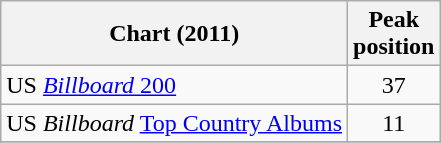<table class="wikitable">
<tr>
<th>Chart (2011)</th>
<th>Peak<br>position</th>
</tr>
<tr>
<td>US <a href='#'><em>Billboard</em> 200</a></td>
<td align="center">37</td>
</tr>
<tr>
<td>US <em>Billboard</em> <a href='#'>Top Country Albums</a></td>
<td align="center">11</td>
</tr>
<tr>
</tr>
</table>
